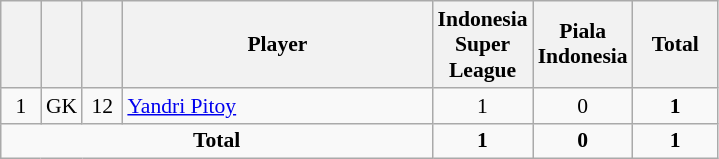<table class="wikitable" style="font-size: 90%; text-align: center;">
<tr>
<th width=20></th>
<th width=20></th>
<th width=20></th>
<th width=200>Player</th>
<th width=50>Indonesia Super League</th>
<th width=50>Piala Indonesia</th>
<th width=50>Total</th>
</tr>
<tr>
<td>1</td>
<td>GK</td>
<td>12</td>
<td align=left> <a href='#'>Yandri Pitoy</a></td>
<td>1</td>
<td>0</td>
<td><strong>1</strong></td>
</tr>
<tr>
<td colspan="4"><strong>Total</strong></td>
<td><strong>1</strong></td>
<td><strong>0</strong></td>
<td><strong>1</strong></td>
</tr>
</table>
